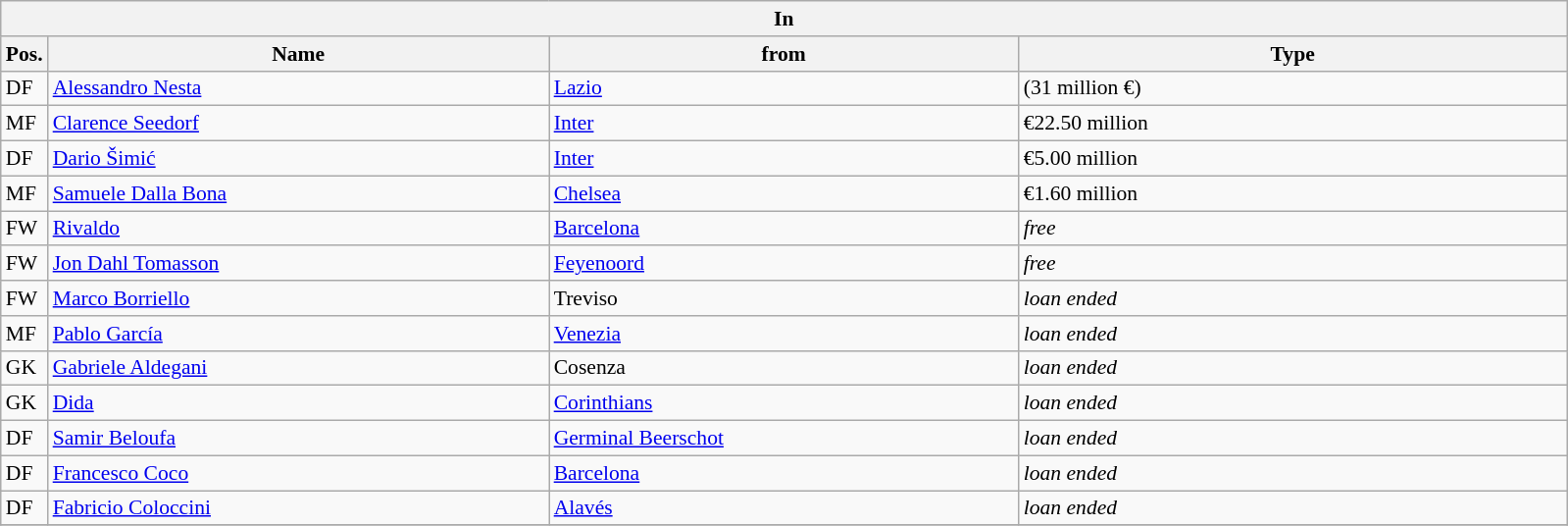<table class="wikitable" style="font-size:90%;">
<tr>
<th colspan="4">In</th>
</tr>
<tr>
<th width=3%>Pos.</th>
<th width=32%>Name</th>
<th width=30%>from</th>
<th width=35%>Type</th>
</tr>
<tr>
<td>DF</td>
<td><a href='#'>Alessandro Nesta</a></td>
<td><a href='#'>Lazio</a></td>
<td>(31 million €)</td>
</tr>
<tr>
<td>MF</td>
<td><a href='#'>Clarence Seedorf</a></td>
<td><a href='#'>Inter</a></td>
<td>€22.50 million</td>
</tr>
<tr>
<td>DF</td>
<td><a href='#'>Dario Šimić</a></td>
<td><a href='#'>Inter</a></td>
<td>€5.00 million</td>
</tr>
<tr>
<td>MF</td>
<td><a href='#'>Samuele Dalla Bona</a></td>
<td><a href='#'>Chelsea</a></td>
<td>€1.60 million</td>
</tr>
<tr>
<td>FW</td>
<td><a href='#'>Rivaldo</a></td>
<td><a href='#'>Barcelona</a></td>
<td><em>free</em></td>
</tr>
<tr>
<td>FW</td>
<td><a href='#'>Jon Dahl Tomasson</a></td>
<td><a href='#'>Feyenoord</a></td>
<td><em>free</em></td>
</tr>
<tr>
<td>FW</td>
<td><a href='#'>Marco Borriello</a></td>
<td>Treviso</td>
<td><em>loan ended</em></td>
</tr>
<tr>
<td>MF</td>
<td><a href='#'>Pablo García</a></td>
<td><a href='#'>Venezia</a></td>
<td><em>loan ended</em></td>
</tr>
<tr>
<td>GK</td>
<td><a href='#'>Gabriele Aldegani</a></td>
<td>Cosenza</td>
<td><em>loan ended</em></td>
</tr>
<tr>
<td>GK</td>
<td><a href='#'>Dida</a></td>
<td><a href='#'>Corinthians</a></td>
<td><em>loan ended</em></td>
</tr>
<tr>
<td>DF</td>
<td><a href='#'>Samir Beloufa</a></td>
<td><a href='#'>Germinal Beerschot</a></td>
<td><em>loan ended</em></td>
</tr>
<tr>
<td>DF</td>
<td><a href='#'>Francesco Coco</a></td>
<td><a href='#'>Barcelona</a></td>
<td><em>loan ended</em></td>
</tr>
<tr>
<td>DF</td>
<td><a href='#'>Fabricio Coloccini</a></td>
<td><a href='#'>Alavés</a></td>
<td><em>loan ended</em></td>
</tr>
<tr>
</tr>
</table>
